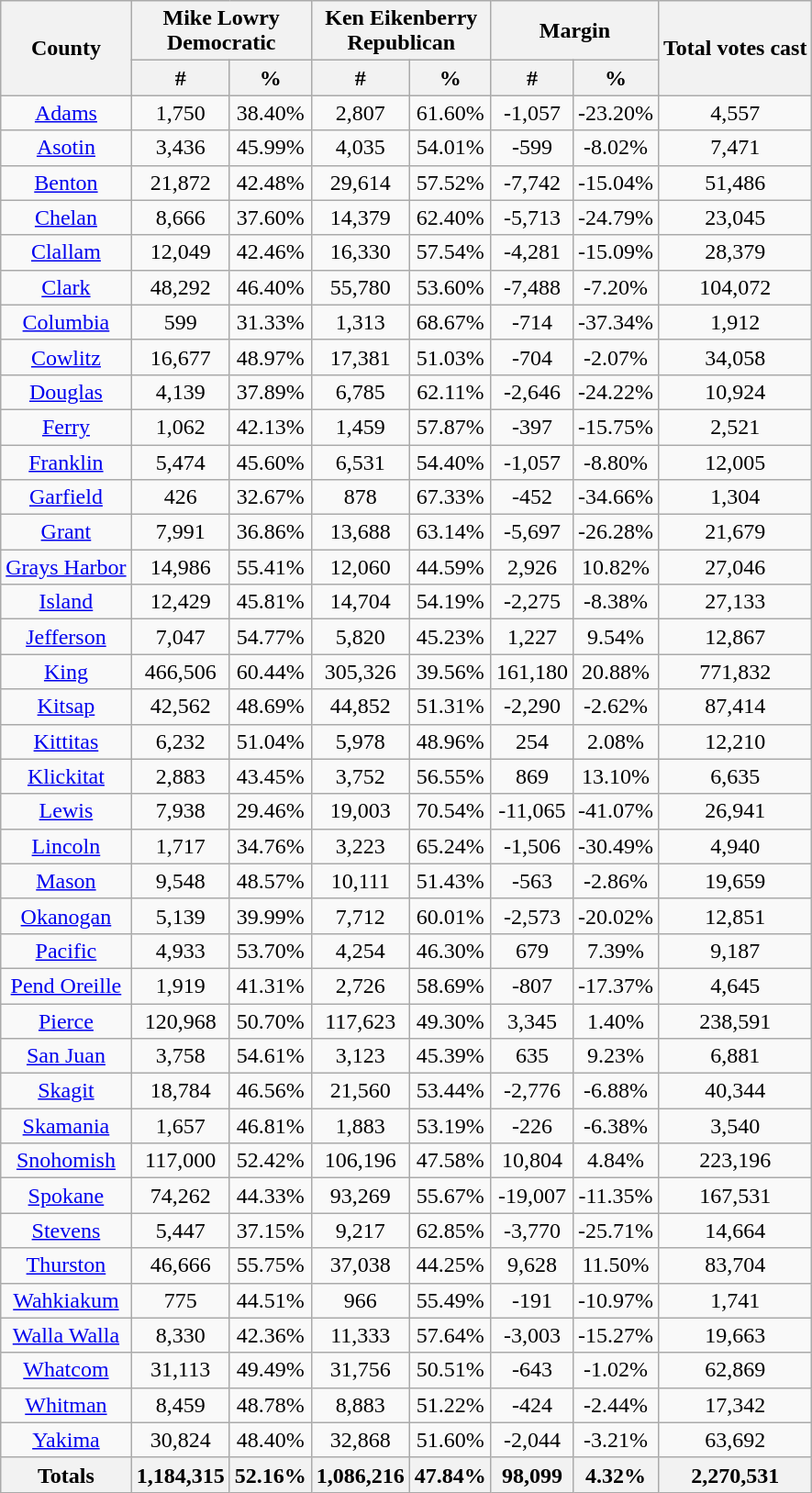<table class="wikitable sortable">
<tr>
<th style="text-align:center;" rowspan="2">County</th>
<th style="text-align:center;" colspan="2">Mike Lowry<br>Democratic</th>
<th style="text-align:center;" colspan="2">Ken Eikenberry<br>Republican</th>
<th style="text-align:center;" colspan="2">Margin</th>
<th style="text-align:center;" rowspan="2">Total votes cast</th>
</tr>
<tr bgcolor="lightgrey">
<th style="text-align:center;" data-sort-type="number">#</th>
<th style="text-align:center;" data-sort-type="number">%</th>
<th style="text-align:center;" data-sort-type="number">#</th>
<th style="text-align:center;" data-sort-type="number">%</th>
<th style="text-align:center;" data-sort-type="number">#</th>
<th style="text-align:center;" data-sort-type="number">%</th>
</tr>
<tr style="text-align:center;">
<td><a href='#'>Adams</a></td>
<td>1,750</td>
<td>38.40%</td>
<td>2,807</td>
<td>61.60%</td>
<td>-1,057</td>
<td>-23.20%</td>
<td>4,557</td>
</tr>
<tr style="text-align:center;">
<td><a href='#'>Asotin</a></td>
<td>3,436</td>
<td>45.99%</td>
<td>4,035</td>
<td>54.01%</td>
<td>-599</td>
<td>-8.02%</td>
<td>7,471</td>
</tr>
<tr style="text-align:center;">
<td><a href='#'>Benton</a></td>
<td>21,872</td>
<td>42.48%</td>
<td>29,614</td>
<td>57.52%</td>
<td>-7,742</td>
<td>-15.04%</td>
<td>51,486</td>
</tr>
<tr style="text-align:center;">
<td><a href='#'>Chelan</a></td>
<td>8,666</td>
<td>37.60%</td>
<td>14,379</td>
<td>62.40%</td>
<td>-5,713</td>
<td>-24.79%</td>
<td>23,045</td>
</tr>
<tr style="text-align:center;">
<td><a href='#'>Clallam</a></td>
<td>12,049</td>
<td>42.46%</td>
<td>16,330</td>
<td>57.54%</td>
<td>-4,281</td>
<td>-15.09%</td>
<td>28,379</td>
</tr>
<tr style="text-align:center;">
<td><a href='#'>Clark</a></td>
<td>48,292</td>
<td>46.40%</td>
<td>55,780</td>
<td>53.60%</td>
<td>-7,488</td>
<td>-7.20%</td>
<td>104,072</td>
</tr>
<tr style="text-align:center;">
<td><a href='#'>Columbia</a></td>
<td>599</td>
<td>31.33%</td>
<td>1,313</td>
<td>68.67%</td>
<td>-714</td>
<td>-37.34%</td>
<td>1,912</td>
</tr>
<tr style="text-align:center;">
<td><a href='#'>Cowlitz</a></td>
<td>16,677</td>
<td>48.97%</td>
<td>17,381</td>
<td>51.03%</td>
<td>-704</td>
<td>-2.07%</td>
<td>34,058</td>
</tr>
<tr style="text-align:center;">
<td><a href='#'>Douglas</a></td>
<td>4,139</td>
<td>37.89%</td>
<td>6,785</td>
<td>62.11%</td>
<td>-2,646</td>
<td>-24.22%</td>
<td>10,924</td>
</tr>
<tr style="text-align:center;">
<td><a href='#'>Ferry</a></td>
<td>1,062</td>
<td>42.13%</td>
<td>1,459</td>
<td>57.87%</td>
<td>-397</td>
<td>-15.75%</td>
<td>2,521</td>
</tr>
<tr style="text-align:center;">
<td><a href='#'>Franklin</a></td>
<td>5,474</td>
<td>45.60%</td>
<td>6,531</td>
<td>54.40%</td>
<td>-1,057</td>
<td>-8.80%</td>
<td>12,005</td>
</tr>
<tr style="text-align:center;">
<td><a href='#'>Garfield</a></td>
<td>426</td>
<td>32.67%</td>
<td>878</td>
<td>67.33%</td>
<td>-452</td>
<td>-34.66%</td>
<td>1,304</td>
</tr>
<tr style="text-align:center;">
<td><a href='#'>Grant</a></td>
<td>7,991</td>
<td>36.86%</td>
<td>13,688</td>
<td>63.14%</td>
<td>-5,697</td>
<td>-26.28%</td>
<td>21,679</td>
</tr>
<tr style="text-align:center;">
<td><a href='#'>Grays Harbor</a></td>
<td>14,986</td>
<td>55.41%</td>
<td>12,060</td>
<td>44.59%</td>
<td>2,926</td>
<td>10.82%</td>
<td>27,046</td>
</tr>
<tr style="text-align:center;">
<td><a href='#'>Island</a></td>
<td>12,429</td>
<td>45.81%</td>
<td>14,704</td>
<td>54.19%</td>
<td>-2,275</td>
<td>-8.38%</td>
<td>27,133</td>
</tr>
<tr style="text-align:center;">
<td><a href='#'>Jefferson</a></td>
<td>7,047</td>
<td>54.77%</td>
<td>5,820</td>
<td>45.23%</td>
<td>1,227</td>
<td>9.54%</td>
<td>12,867</td>
</tr>
<tr style="text-align:center;">
<td><a href='#'>King</a></td>
<td>466,506</td>
<td>60.44%</td>
<td>305,326</td>
<td>39.56%</td>
<td>161,180</td>
<td>20.88%</td>
<td>771,832</td>
</tr>
<tr style="text-align:center;">
<td><a href='#'>Kitsap</a></td>
<td>42,562</td>
<td>48.69%</td>
<td>44,852</td>
<td>51.31%</td>
<td>-2,290</td>
<td>-2.62%</td>
<td>87,414</td>
</tr>
<tr style="text-align:center;">
<td><a href='#'>Kittitas</a></td>
<td>6,232</td>
<td>51.04%</td>
<td>5,978</td>
<td>48.96%</td>
<td>254</td>
<td>2.08%</td>
<td>12,210</td>
</tr>
<tr style="text-align:center;">
<td><a href='#'>Klickitat</a></td>
<td>2,883</td>
<td>43.45%</td>
<td>3,752</td>
<td>56.55%</td>
<td>869</td>
<td>13.10%</td>
<td>6,635</td>
</tr>
<tr style="text-align:center;">
<td><a href='#'>Lewis</a></td>
<td>7,938</td>
<td>29.46%</td>
<td>19,003</td>
<td>70.54%</td>
<td>-11,065</td>
<td>-41.07%</td>
<td>26,941</td>
</tr>
<tr style="text-align:center;">
<td><a href='#'>Lincoln</a></td>
<td>1,717</td>
<td>34.76%</td>
<td>3,223</td>
<td>65.24%</td>
<td>-1,506</td>
<td>-30.49%</td>
<td>4,940</td>
</tr>
<tr style="text-align:center;">
<td><a href='#'>Mason</a></td>
<td>9,548</td>
<td>48.57%</td>
<td>10,111</td>
<td>51.43%</td>
<td>-563</td>
<td>-2.86%</td>
<td>19,659</td>
</tr>
<tr style="text-align:center;">
<td><a href='#'>Okanogan</a></td>
<td>5,139</td>
<td>39.99%</td>
<td>7,712</td>
<td>60.01%</td>
<td>-2,573</td>
<td>-20.02%</td>
<td>12,851</td>
</tr>
<tr style="text-align:center;">
<td><a href='#'>Pacific</a></td>
<td>4,933</td>
<td>53.70%</td>
<td>4,254</td>
<td>46.30%</td>
<td>679</td>
<td>7.39%</td>
<td>9,187</td>
</tr>
<tr style="text-align:center;">
<td><a href='#'>Pend Oreille</a></td>
<td>1,919</td>
<td>41.31%</td>
<td>2,726</td>
<td>58.69%</td>
<td>-807</td>
<td>-17.37%</td>
<td>4,645</td>
</tr>
<tr style="text-align:center;">
<td><a href='#'>Pierce</a></td>
<td>120,968</td>
<td>50.70%</td>
<td>117,623</td>
<td>49.30%</td>
<td>3,345</td>
<td>1.40%</td>
<td>238,591</td>
</tr>
<tr style="text-align:center;">
<td><a href='#'>San Juan</a></td>
<td>3,758</td>
<td>54.61%</td>
<td>3,123</td>
<td>45.39%</td>
<td>635</td>
<td>9.23%</td>
<td>6,881</td>
</tr>
<tr style="text-align:center;">
<td><a href='#'>Skagit</a></td>
<td>18,784</td>
<td>46.56%</td>
<td>21,560</td>
<td>53.44%</td>
<td>-2,776</td>
<td>-6.88%</td>
<td>40,344</td>
</tr>
<tr style="text-align:center;">
<td><a href='#'>Skamania</a></td>
<td>1,657</td>
<td>46.81%</td>
<td>1,883</td>
<td>53.19%</td>
<td>-226</td>
<td>-6.38%</td>
<td>3,540</td>
</tr>
<tr style="text-align:center;">
<td><a href='#'>Snohomish</a></td>
<td>117,000</td>
<td>52.42%</td>
<td>106,196</td>
<td>47.58%</td>
<td>10,804</td>
<td>4.84%</td>
<td>223,196</td>
</tr>
<tr style="text-align:center;">
<td><a href='#'>Spokane</a></td>
<td>74,262</td>
<td>44.33%</td>
<td>93,269</td>
<td>55.67%</td>
<td>-19,007</td>
<td>-11.35%</td>
<td>167,531</td>
</tr>
<tr style="text-align:center;">
<td><a href='#'>Stevens</a></td>
<td>5,447</td>
<td>37.15%</td>
<td>9,217</td>
<td>62.85%</td>
<td>-3,770</td>
<td>-25.71%</td>
<td>14,664</td>
</tr>
<tr style="text-align:center;">
<td><a href='#'>Thurston</a></td>
<td>46,666</td>
<td>55.75%</td>
<td>37,038</td>
<td>44.25%</td>
<td>9,628</td>
<td>11.50%</td>
<td>83,704</td>
</tr>
<tr style="text-align:center;">
<td><a href='#'>Wahkiakum</a></td>
<td>775</td>
<td>44.51%</td>
<td>966</td>
<td>55.49%</td>
<td>-191</td>
<td>-10.97%</td>
<td>1,741</td>
</tr>
<tr style="text-align:center;">
<td><a href='#'>Walla Walla</a></td>
<td>8,330</td>
<td>42.36%</td>
<td>11,333</td>
<td>57.64%</td>
<td>-3,003</td>
<td>-15.27%</td>
<td>19,663</td>
</tr>
<tr style="text-align:center;">
<td><a href='#'>Whatcom</a></td>
<td>31,113</td>
<td>49.49%</td>
<td>31,756</td>
<td>50.51%</td>
<td>-643</td>
<td>-1.02%</td>
<td>62,869</td>
</tr>
<tr style="text-align:center;">
<td><a href='#'>Whitman</a></td>
<td>8,459</td>
<td>48.78%</td>
<td>8,883</td>
<td>51.22%</td>
<td>-424</td>
<td>-2.44%</td>
<td>17,342</td>
</tr>
<tr style="text-align:center;">
<td><a href='#'>Yakima</a></td>
<td>30,824</td>
<td>48.40%</td>
<td>32,868</td>
<td>51.60%</td>
<td>-2,044</td>
<td>-3.21%</td>
<td>63,692</td>
</tr>
<tr>
<th>Totals</th>
<th>1,184,315</th>
<th>52.16%</th>
<th>1,086,216</th>
<th>47.84%</th>
<th>98,099</th>
<th>4.32%</th>
<th>2,270,531</th>
</tr>
</table>
